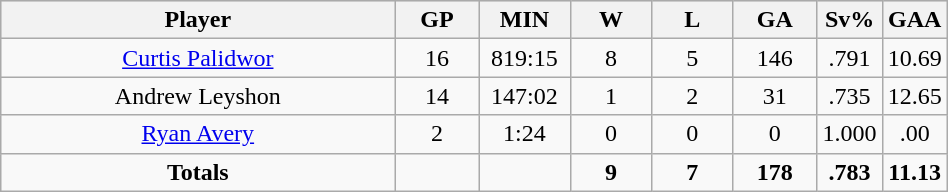<table class="wikitable sortable" width="50%">
<tr align="center"  bgcolor="#dddddd">
<th width="50%">Player</th>
<th width="10%">GP</th>
<th width="10%">MIN</th>
<th width="10%">W</th>
<th width="10%">L</th>
<th width="10%">GA</th>
<th width="10%">Sv%</th>
<th width="10%">GAA</th>
</tr>
<tr align=center>
<td><a href='#'>Curtis Palidwor</a></td>
<td>16</td>
<td>819:15</td>
<td>8</td>
<td>5</td>
<td>146</td>
<td>.791</td>
<td>10.69</td>
</tr>
<tr align=center>
<td>Andrew Leyshon</td>
<td>14</td>
<td>147:02</td>
<td>1</td>
<td>2</td>
<td>31</td>
<td>.735</td>
<td>12.65</td>
</tr>
<tr align=center>
<td><a href='#'>Ryan Avery</a></td>
<td>2</td>
<td>1:24</td>
<td>0</td>
<td>0</td>
<td>0</td>
<td>1.000</td>
<td>.00</td>
</tr>
<tr align=center>
<td><strong>Totals</strong></td>
<td></td>
<td></td>
<td><strong>9</strong></td>
<td><strong>7</strong></td>
<td><strong> 178</strong></td>
<td><strong> .783</strong></td>
<td><strong> 11.13</strong></td>
</tr>
</table>
